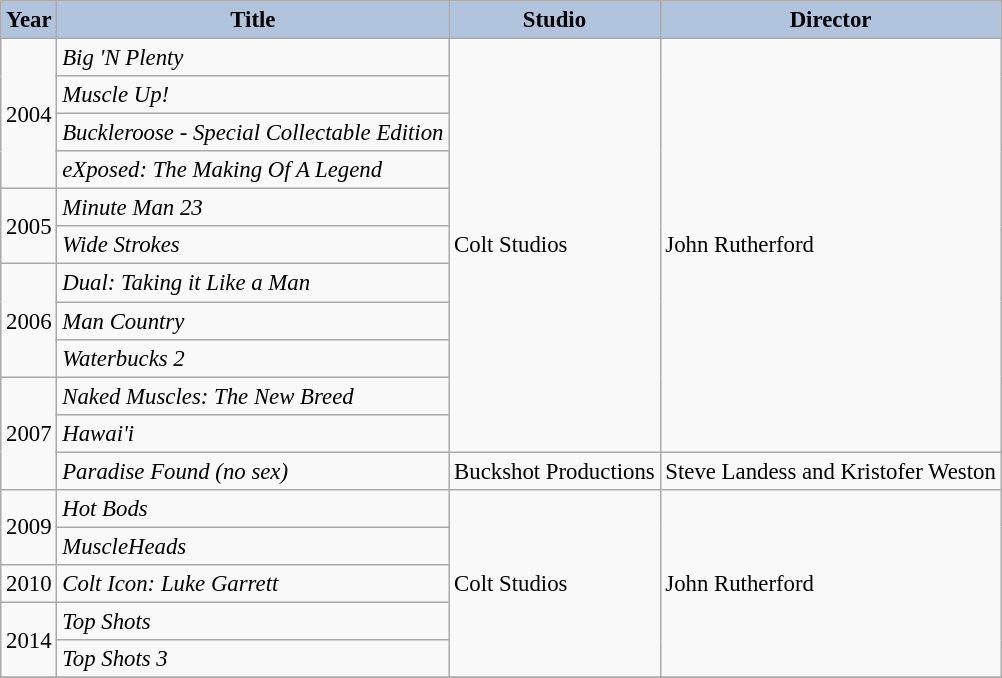<table class="wikitable" style="font-size: 95%;">
<tr>
<th style="background:#b0c4de;">Year</th>
<th style="background:#b0c4de;">Title</th>
<th style="background:#b0c4de;">Studio</th>
<th style="background:#b0c4de;">Director</th>
</tr>
<tr>
<td rowspan="4">2004</td>
<td><em>Big 'N Plenty</em></td>
<td rowspan="11">Colt Studios</td>
<td rowspan="11">John Rutherford</td>
</tr>
<tr>
<td><em>Muscle Up!</em></td>
</tr>
<tr>
<td><em>Buckleroose - Special Collectable Edition</em></td>
</tr>
<tr>
<td><em>eXposed: The Making Of A Legend</em></td>
</tr>
<tr>
<td rowspan="2">2005</td>
<td><em>Minute Man 23</em></td>
</tr>
<tr>
<td><em>Wide Strokes</em></td>
</tr>
<tr>
<td rowspan="3">2006</td>
<td><em>Dual: Taking it Like a Man</em></td>
</tr>
<tr>
<td><em>Man Country</em></td>
</tr>
<tr>
<td><em>Waterbucks 2</em></td>
</tr>
<tr>
<td rowspan="3">2007</td>
<td><em>Naked Muscles: The New Breed</em></td>
</tr>
<tr>
<td><em>Hawai'i</em></td>
</tr>
<tr>
<td><em>Paradise Found (no sex)</em></td>
<td>Buckshot Productions</td>
<td>Steve Landess and Kristofer Weston</td>
</tr>
<tr>
<td rowspan="2">2009</td>
<td><em>Hot Bods</em></td>
<td rowspan="5">Colt Studios</td>
<td rowspan="5">John Rutherford</td>
</tr>
<tr>
<td><em>MuscleHeads</em></td>
</tr>
<tr>
<td>2010</td>
<td><em>Colt Icon: Luke Garrett</em></td>
</tr>
<tr>
<td rowspan="2">2014</td>
<td><em>Top Shots</em></td>
</tr>
<tr>
<td><em>Top Shots 3</em></td>
</tr>
<tr>
</tr>
</table>
